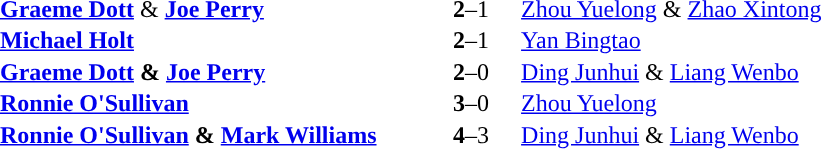<table width="50%" cellspacing="1">
<tr>
<th width=45%></th>
<th width=10%></th>
<th width=45%></th>
</tr>
<tr>
<td> <strong><a href='#'>Graeme Dott</a></strong> & <strong><a href='#'>Joe Perry</a></strong></td>
<td align="center"><strong>2</strong>–1</td>
<td> <a href='#'>Zhou Yuelong</a> & <a href='#'>Zhao Xintong</a></td>
</tr>
<tr>
<td><strong> <a href='#'>Michael Holt</a> </strong></td>
<td align="center"><strong>2</strong>–1</td>
<td> <a href='#'>Yan Bingtao</a></td>
</tr>
<tr>
<td><strong> <a href='#'>Graeme Dott</a> & <a href='#'>Joe Perry</a></strong></td>
<td align=center><strong>2</strong>–0</td>
<td> <a href='#'>Ding Junhui</a> & <a href='#'>Liang Wenbo</a></td>
</tr>
<tr>
<td><strong> <a href='#'>Ronnie O'Sullivan</a> </strong></td>
<td align="center"><strong>3</strong>–0</td>
<td> <a href='#'>Zhou Yuelong</a></td>
</tr>
<tr>
<td><strong> <a href='#'>Ronnie O'Sullivan</a> & <a href='#'>Mark Williams</a></strong></td>
<td align=center><strong>4</strong>–3</td>
<td> <a href='#'>Ding Junhui</a> & <a href='#'>Liang Wenbo</a></td>
</tr>
</table>
